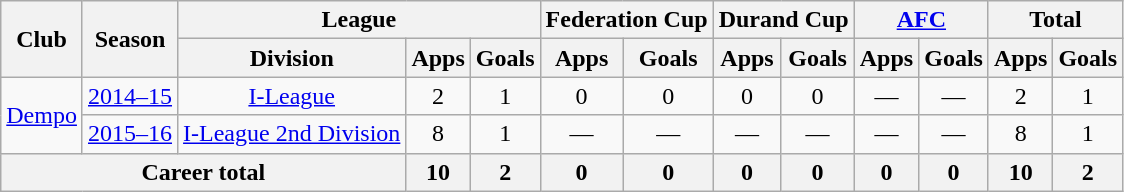<table class="wikitable" style="text-align: center;">
<tr>
<th rowspan="2">Club</th>
<th rowspan="2">Season</th>
<th colspan="3">League</th>
<th colspan="2">Federation Cup</th>
<th colspan="2">Durand Cup</th>
<th colspan="2"><a href='#'>AFC</a></th>
<th colspan="2">Total</th>
</tr>
<tr>
<th>Division</th>
<th>Apps</th>
<th>Goals</th>
<th>Apps</th>
<th>Goals</th>
<th>Apps</th>
<th>Goals</th>
<th>Apps</th>
<th>Goals</th>
<th>Apps</th>
<th>Goals</th>
</tr>
<tr>
<td rowspan="2"><a href='#'>Dempo</a></td>
<td><a href='#'>2014–15</a></td>
<td><a href='#'>I-League</a></td>
<td>2</td>
<td>1</td>
<td>0</td>
<td>0</td>
<td>0</td>
<td>0</td>
<td>—</td>
<td>—</td>
<td>2</td>
<td>1</td>
</tr>
<tr>
<td><a href='#'>2015–16</a></td>
<td><a href='#'>I-League 2nd Division</a></td>
<td>8</td>
<td>1</td>
<td>—</td>
<td>—</td>
<td>—</td>
<td>—</td>
<td>—</td>
<td>—</td>
<td>8</td>
<td>1</td>
</tr>
<tr>
<th colspan="3">Career total</th>
<th>10</th>
<th>2</th>
<th>0</th>
<th>0</th>
<th>0</th>
<th>0</th>
<th>0</th>
<th>0</th>
<th>10</th>
<th>2</th>
</tr>
</table>
